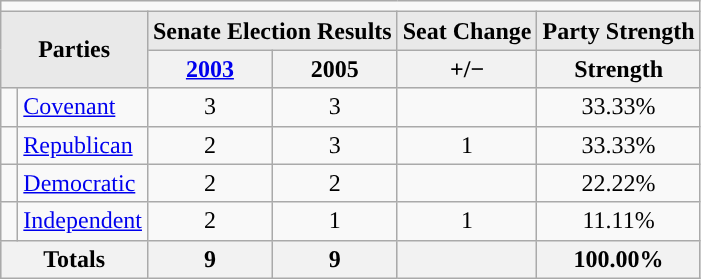<table class   ="wikitable">
<tr>
<td colspan="6"></td>
</tr>
<tr>
<th style   ="background:#e9e9e9; text-align:center" rowspan="2" colspan="2">Parties</th>
<th style   ="background:#e9e9e9; text-align:center" colspan="2">Senate Election Results</th>
<th style   ="background:#e9e9e9; text-align:center" colspan="1">Seat Change</th>
<th style   ="background:#e9e9e9; text-align:center" colspan="1">Party Strength</th>
</tr>
<tr style ="background:#e9e9e9">
<th><a href='#'>2003</a></th>
<th>2005</th>
<th>+/−</th>
<th>Strength</th>
</tr>
<tr>
<td style="background-color:"> </td>
<td><a href='#'>Covenant</a></td>
<td align = center>3</td>
<td align = center>3</td>
<td align = center></td>
<td align = center>33.33%</td>
</tr>
<tr>
<td style="background-color:"> </td>
<td><a href='#'>Republican</a></td>
<td align = center>2</td>
<td align = center>3</td>
<td align = center>1 </td>
<td align = center>33.33%</td>
</tr>
<tr>
<td style="background-color:"> </td>
<td><a href='#'>Democratic</a></td>
<td align = center>2</td>
<td align = center>2</td>
<td align = center></td>
<td align = center>22.22%</td>
</tr>
<tr>
<td style="background-color:"> </td>
<td><a href='#'>Independent</a></td>
<td align = center>2</td>
<td align = center>1</td>
<td align = center>1 </td>
<td align = center>11.11%</td>
</tr>
<tr style = "background:#ccc">
<th colspan = "2">Totals</th>
<th>9</th>
<th>9</th>
<th></th>
<th>100.00%</th>
</tr>
</table>
